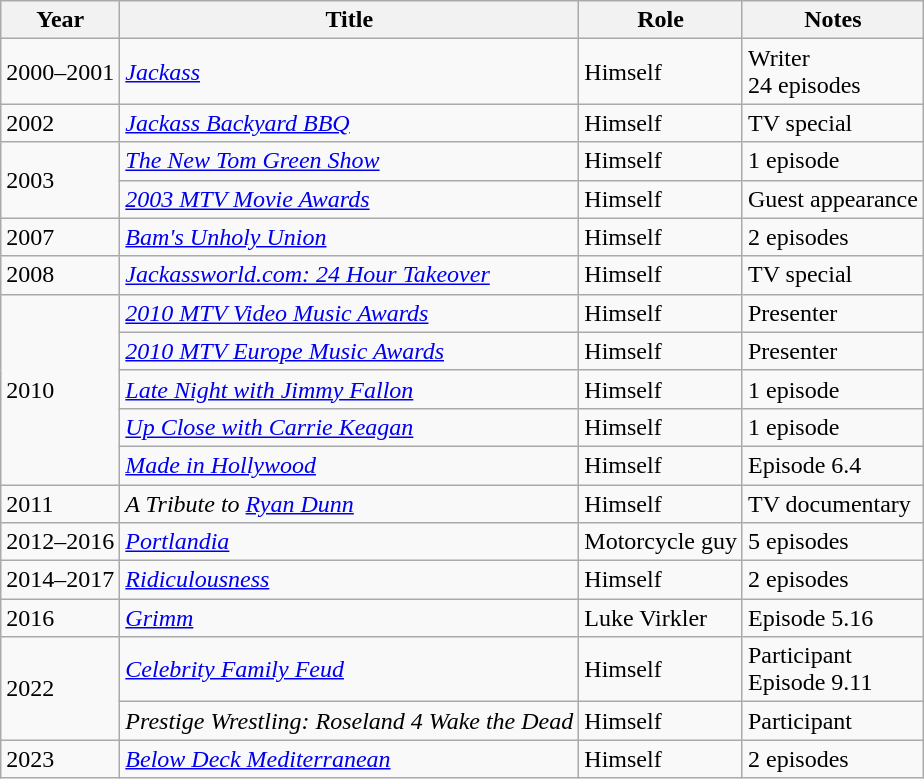<table class="wikitable sortable">
<tr>
<th>Year</th>
<th>Title</th>
<th>Role</th>
<th class="unsortable">Notes</th>
</tr>
<tr>
<td>2000–2001</td>
<td><em><a href='#'>Jackass</a></em></td>
<td>Himself</td>
<td>Writer<br>24 episodes</td>
</tr>
<tr>
<td>2002</td>
<td><em><a href='#'>Jackass Backyard BBQ</a></em></td>
<td>Himself</td>
<td>TV special</td>
</tr>
<tr>
<td rowspan="2">2003</td>
<td><em><a href='#'>The New Tom Green Show</a></em></td>
<td>Himself</td>
<td>1 episode</td>
</tr>
<tr>
<td><em><a href='#'>2003 MTV Movie Awards</a></em></td>
<td>Himself</td>
<td>Guest appearance</td>
</tr>
<tr>
<td>2007</td>
<td><em><a href='#'>Bam's Unholy Union</a></em></td>
<td>Himself</td>
<td>2 episodes</td>
</tr>
<tr>
<td>2008</td>
<td><em><a href='#'>Jackassworld.com: 24 Hour Takeover</a></em></td>
<td>Himself</td>
<td>TV special</td>
</tr>
<tr>
<td rowspan="5">2010</td>
<td><em><a href='#'>2010 MTV Video Music Awards</a></em></td>
<td>Himself</td>
<td>Presenter</td>
</tr>
<tr>
<td><em><a href='#'>2010 MTV Europe Music Awards</a></em></td>
<td>Himself</td>
<td>Presenter</td>
</tr>
<tr>
<td><em><a href='#'>Late Night with Jimmy Fallon</a></em></td>
<td>Himself</td>
<td>1 episode</td>
</tr>
<tr>
<td><em><a href='#'>Up Close with Carrie Keagan</a></em></td>
<td>Himself</td>
<td>1 episode</td>
</tr>
<tr>
<td><em><a href='#'>Made in Hollywood</a></em></td>
<td>Himself</td>
<td>Episode 6.4</td>
</tr>
<tr>
<td>2011</td>
<td><em>A Tribute to <a href='#'>Ryan Dunn</a></em></td>
<td>Himself</td>
<td>TV documentary</td>
</tr>
<tr>
<td>2012–2016</td>
<td><em><a href='#'>Portlandia</a></em></td>
<td>Motorcycle guy</td>
<td>5 episodes</td>
</tr>
<tr>
<td>2014–2017</td>
<td><em><a href='#'>Ridiculousness</a></em></td>
<td>Himself</td>
<td>2 episodes</td>
</tr>
<tr>
<td>2016</td>
<td><em><a href='#'>Grimm</a></em></td>
<td>Luke Virkler</td>
<td>Episode 5.16</td>
</tr>
<tr>
<td rowspan="2">2022</td>
<td><em><a href='#'>Celebrity Family Feud</a></em></td>
<td>Himself</td>
<td>Participant<br>Episode 9.11</td>
</tr>
<tr>
<td><em>Prestige Wrestling: Roseland 4 Wake the Dead</em></td>
<td>Himself</td>
<td>Participant</td>
</tr>
<tr>
<td>2023</td>
<td><em><a href='#'>Below Deck Mediterranean</a></em></td>
<td>Himself</td>
<td>2 episodes</td>
</tr>
</table>
